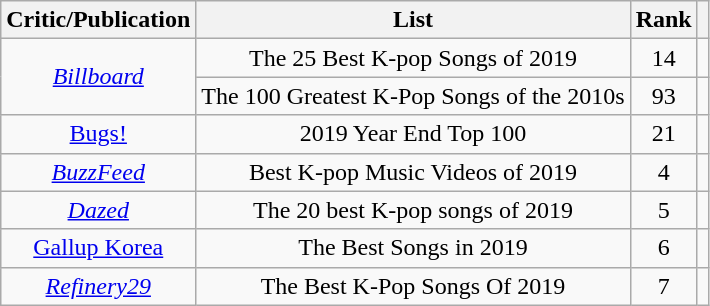<table class="sortable wikitable" style="text-align:center;">
<tr>
<th>Critic/Publication</th>
<th>List</th>
<th>Rank</th>
<th class="unsortable"></th>
</tr>
<tr>
<td rowspan="2"><em><a href='#'>Billboard</a></em></td>
<td>The 25 Best K-pop Songs of 2019</td>
<td>14</td>
<td></td>
</tr>
<tr>
<td>The 100 Greatest K-Pop Songs of the 2010s</td>
<td>93</td>
<td></td>
</tr>
<tr>
<td align="center"><a href='#'>Bugs!</a></td>
<td align="center">2019 Year End Top 100</td>
<td align="center">21</td>
<td></td>
</tr>
<tr>
<td><em><a href='#'>BuzzFeed</a></em></td>
<td>Best K-pop Music Videos of 2019</td>
<td>4</td>
<td></td>
</tr>
<tr>
<td><em><a href='#'>Dazed</a></em></td>
<td>The 20 best K-pop songs of 2019</td>
<td>5</td>
<td></td>
</tr>
<tr>
<td align="center"><a href='#'>Gallup Korea</a></td>
<td align="center">The Best Songs in 2019</td>
<td align="center">6</td>
<td></td>
</tr>
<tr>
<td><em><a href='#'>Refinery29</a></em></td>
<td>The Best K-Pop Songs Of 2019</td>
<td>7</td>
<td></td>
</tr>
</table>
